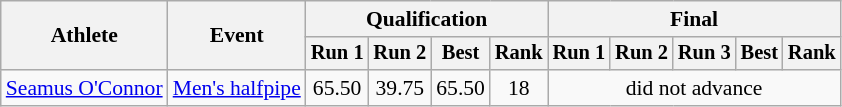<table class="wikitable" style="font-size:90%">
<tr>
<th rowspan="2">Athlete</th>
<th rowspan="2">Event</th>
<th colspan="4">Qualification</th>
<th colspan="5">Final</th>
</tr>
<tr style="font-size:95%">
<th>Run 1</th>
<th>Run 2</th>
<th>Best</th>
<th>Rank</th>
<th>Run 1</th>
<th>Run 2</th>
<th>Run 3</th>
<th>Best</th>
<th>Rank</th>
</tr>
<tr align=center>
<td align=left><a href='#'>Seamus O'Connor</a></td>
<td align=left><a href='#'>Men's halfpipe</a></td>
<td>65.50</td>
<td>39.75</td>
<td>65.50</td>
<td>18</td>
<td colspan=5>did not advance</td>
</tr>
</table>
